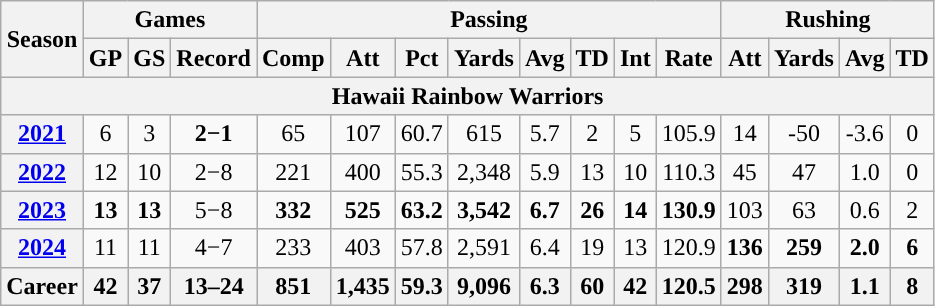<table class="wikitable" style="text-align:center;">
<tr>
<th rowspan="2">Season</th>
<th colspan="3">Games</th>
<th colspan="8">Passing</th>
<th colspan="5">Rushing</th>
</tr>
<tr>
<th>GP</th>
<th>GS</th>
<th>Record</th>
<th>Comp</th>
<th>Att</th>
<th>Pct</th>
<th>Yards</th>
<th>Avg</th>
<th>TD</th>
<th>Int</th>
<th>Rate</th>
<th>Att</th>
<th>Yards</th>
<th>Avg</th>
<th>TD</th>
</tr>
<tr>
<th colspan="16">Hawaii Rainbow Warriors</th>
</tr>
<tr>
<th><a href='#'>2021</a></th>
<td>6</td>
<td>3</td>
<td><strong>2−1</strong></td>
<td>65</td>
<td>107</td>
<td>60.7</td>
<td>615</td>
<td>5.7</td>
<td>2</td>
<td>5</td>
<td>105.9</td>
<td>14</td>
<td>-50</td>
<td>-3.6</td>
<td>0</td>
</tr>
<tr>
<th><a href='#'>2022</a></th>
<td>12</td>
<td>10</td>
<td>2−8</td>
<td>221</td>
<td>400</td>
<td>55.3</td>
<td>2,348</td>
<td>5.9</td>
<td>13</td>
<td>10</td>
<td>110.3</td>
<td>45</td>
<td>47</td>
<td>1.0</td>
<td>0</td>
</tr>
<tr>
<th><a href='#'>2023</a></th>
<td><strong>13</strong></td>
<td><strong>13</strong></td>
<td>5−8</td>
<td><strong>332</strong></td>
<td><strong>525</strong></td>
<td><strong>63.2</strong></td>
<td><strong>3,542</strong></td>
<td><strong>6.7</strong></td>
<td><strong>26</strong></td>
<td><strong>14</strong></td>
<td><strong>130.9</strong></td>
<td>103</td>
<td>63</td>
<td>0.6</td>
<td>2</td>
</tr>
<tr>
<th><a href='#'>2024</a></th>
<td>11</td>
<td>11</td>
<td>4−7</td>
<td>233</td>
<td>403</td>
<td>57.8</td>
<td>2,591</td>
<td>6.4</td>
<td>19</td>
<td>13</td>
<td>120.9</td>
<td><strong>136</strong></td>
<td><strong>259</strong></td>
<td><strong>2.0</strong></td>
<td><strong>6</strong></td>
</tr>
<tr>
<th>Career</th>
<th>42</th>
<th>37</th>
<th>13–24</th>
<th>851</th>
<th>1,435</th>
<th>59.3</th>
<th>9,096</th>
<th>6.3</th>
<th>60</th>
<th>42</th>
<th>120.5</th>
<th>298</th>
<th>319</th>
<th>1.1</th>
<th>8</th>
</tr>
</table>
